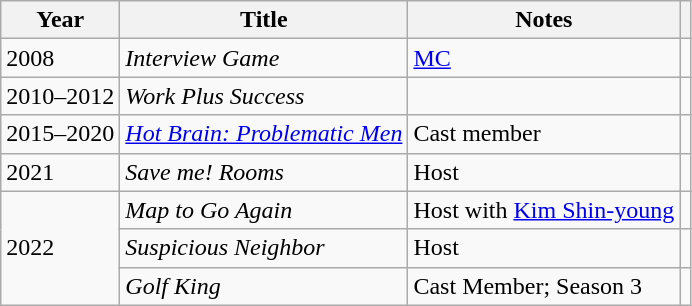<table class="wikitable plainrowheaders sortable">
<tr>
<th scope="col">Year</th>
<th scope="col">Title</th>
<th scope="col">Notes</th>
<th scope="col" class="unsortable"></th>
</tr>
<tr>
<td>2008</td>
<td><em>Interview Game</em></td>
<td><a href='#'>MC</a></td>
<td></td>
</tr>
<tr>
<td>2010–2012</td>
<td><em>Work Plus Success</em></td>
<td></td>
<td></td>
</tr>
<tr>
<td>2015–2020</td>
<td><em><a href='#'>Hot Brain: Problematic Men</a></em></td>
<td>Cast member</td>
<td></td>
</tr>
<tr>
<td>2021</td>
<td><em>Save me! Rooms</em></td>
<td>Host</td>
<td></td>
</tr>
<tr>
<td rowspan="3">2022</td>
<td><em>Map to Go Again</em></td>
<td>Host with <a href='#'>Kim Shin-young</a></td>
<td></td>
</tr>
<tr>
<td><em>Suspicious Neighbor</em></td>
<td>Host</td>
<td></td>
</tr>
<tr>
<td><em>Golf King</em></td>
<td>Cast Member; Season 3</td>
<td></td>
</tr>
</table>
